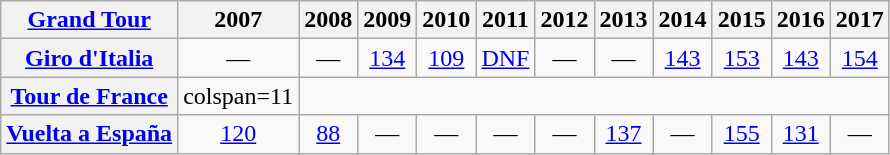<table class="wikitable plainrowheaders">
<tr>
<th scope="col"><a href='#'>Grand Tour</a></th>
<th scope="col">2007</th>
<th scope="col">2008</th>
<th scope="col">2009</th>
<th scope="col">2010</th>
<th scope="col">2011</th>
<th scope="col">2012</th>
<th scope="col">2013</th>
<th scope="col">2014</th>
<th scope="col">2015</th>
<th scope="col">2016</th>
<th scope="col">2017</th>
</tr>
<tr style="text-align:center;">
<th scope="row"> <a href='#'>Giro d'Italia</a></th>
<td>—</td>
<td>—</td>
<td><a href='#'>134</a></td>
<td><a href='#'>109</a></td>
<td><a href='#'>DNF</a></td>
<td>—</td>
<td>—</td>
<td><a href='#'>143</a></td>
<td><a href='#'>153</a></td>
<td><a href='#'>143</a></td>
<td><a href='#'>154</a></td>
</tr>
<tr style="text-align:center;">
<th scope="row"> <a href='#'>Tour de France</a></th>
<td>colspan=11 </td>
</tr>
<tr style="text-align:center;">
<th scope="row"> <a href='#'>Vuelta a España</a></th>
<td><a href='#'>120</a></td>
<td><a href='#'>88</a></td>
<td>—</td>
<td>—</td>
<td>—</td>
<td>—</td>
<td><a href='#'>137</a></td>
<td>—</td>
<td><a href='#'>155</a></td>
<td><a href='#'>131</a></td>
<td>—</td>
</tr>
</table>
